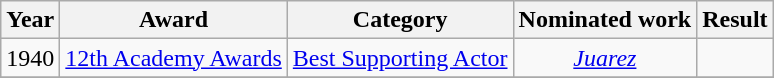<table class="wikitable sortable plainrowheaders" style="text-align:center;">
<tr>
<th>Year</th>
<th>Award</th>
<th>Category</th>
<th>Nominated work</th>
<th>Result</th>
</tr>
<tr>
<td>1940</td>
<td><a href='#'>12th Academy Awards</a></td>
<td><a href='#'>Best Supporting Actor</a></td>
<td><em><a href='#'>Juarez</a></em></td>
<td></td>
</tr>
<tr>
</tr>
</table>
